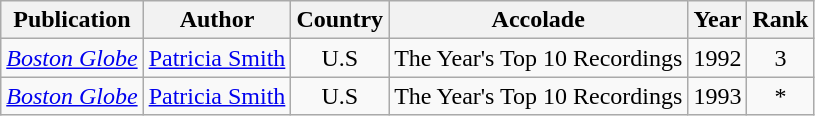<table class="wikitable">
<tr>
<th>Publication</th>
<th>Author</th>
<th>Country</th>
<th>Accolade</th>
<th>Year</th>
<th>Rank</th>
</tr>
<tr>
<td><em><a href='#'>Boston Globe</a></em></td>
<td><a href='#'>Patricia Smith</a></td>
<td align="center">U.S</td>
<td>The Year's Top 10 Recordings</td>
<td>1992</td>
<td align="center">3</td>
</tr>
<tr>
<td><em><a href='#'>Boston Globe</a></em></td>
<td><a href='#'>Patricia Smith</a></td>
<td align="center">U.S</td>
<td>The Year's Top 10 Recordings</td>
<td>1993</td>
<td align="center">*</td>
</tr>
</table>
